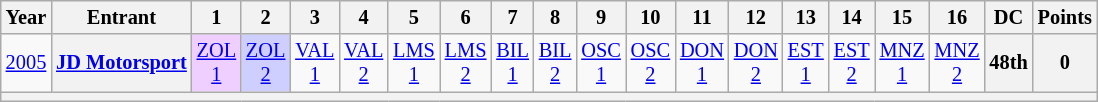<table class="wikitable" style="text-align:center; font-size:85%">
<tr>
<th>Year</th>
<th>Entrant</th>
<th>1</th>
<th>2</th>
<th>3</th>
<th>4</th>
<th>5</th>
<th>6</th>
<th>7</th>
<th>8</th>
<th>9</th>
<th>10</th>
<th>11</th>
<th>12</th>
<th>13</th>
<th>14</th>
<th>15</th>
<th>16</th>
<th>DC</th>
<th>Points</th>
</tr>
<tr>
<td><a href='#'>2005</a></td>
<th nowrap><a href='#'>JD Motorsport</a></th>
<td style="background:#efcfff;"><a href='#'>ZOL<br>1</a><br></td>
<td style="background:#cfcfff;"><a href='#'>ZOL<br>2</a><br></td>
<td style="background:#;"><a href='#'>VAL<br>1</a><br></td>
<td style="background:#;"><a href='#'>VAL<br>2</a><br></td>
<td style="background:#;"><a href='#'>LMS<br>1</a><br></td>
<td style="background:#;"><a href='#'>LMS<br>2</a><br></td>
<td style="background:#;"><a href='#'>BIL<br>1</a><br></td>
<td style="background:#;"><a href='#'>BIL<br>2</a><br></td>
<td style="background:#;"><a href='#'>OSC<br>1</a><br></td>
<td style="background:#;"><a href='#'>OSC<br>2</a><br></td>
<td style="background:#;"><a href='#'>DON<br>1</a><br></td>
<td style="background:#;"><a href='#'>DON<br>2</a><br></td>
<td style="background:#;"><a href='#'>EST<br>1</a><br></td>
<td style="background:#;"><a href='#'>EST<br>2</a><br></td>
<td style="background:#;"><a href='#'>MNZ<br>1</a><br></td>
<td style="background:#;"><a href='#'>MNZ<br>2</a><br></td>
<th>48th</th>
<th>0</th>
</tr>
<tr>
<th colspan="20"></th>
</tr>
</table>
